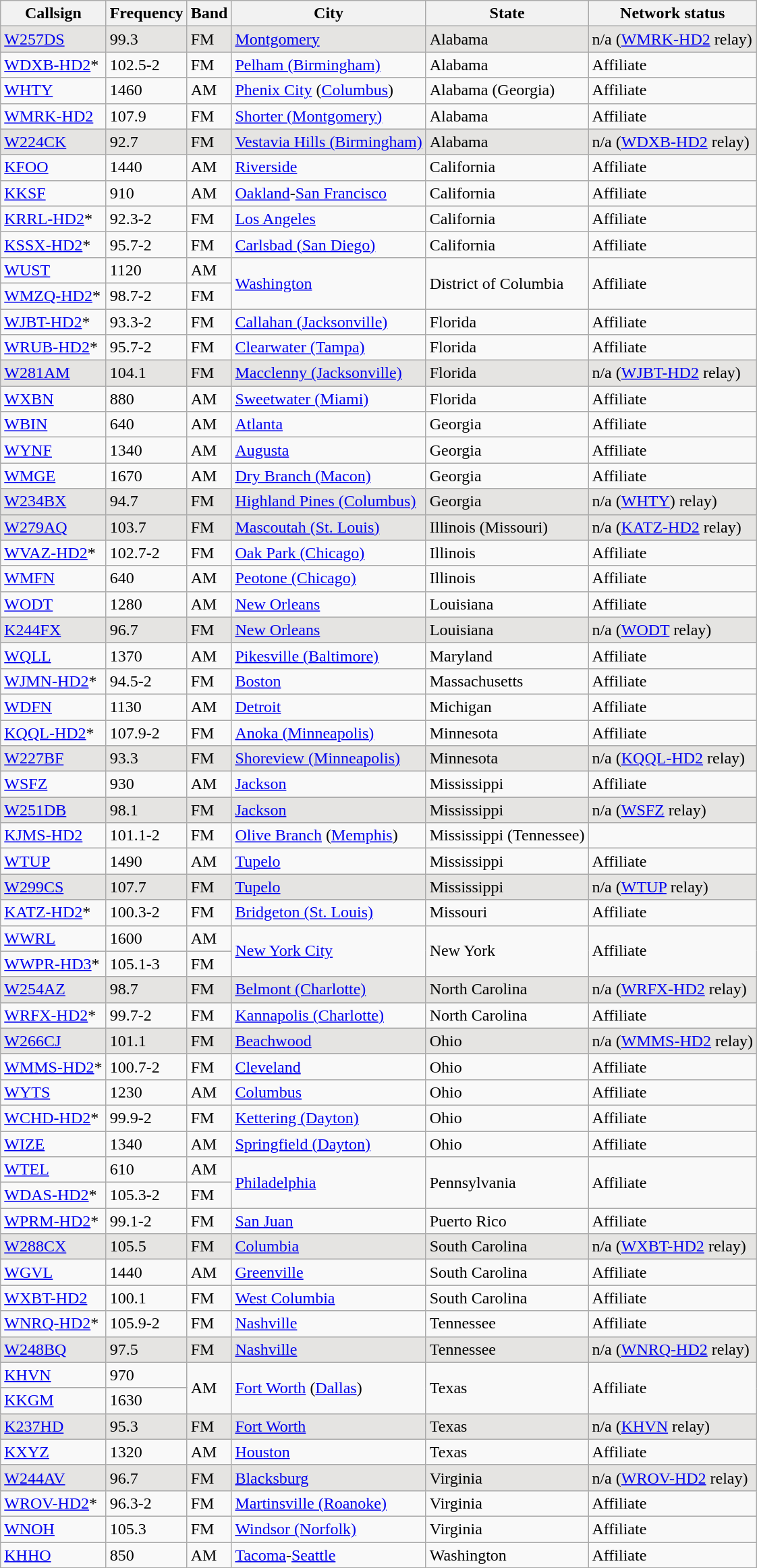<table class="wikitable sortable">
<tr>
<th>Callsign</th>
<th>Frequency</th>
<th>Band</th>
<th>City</th>
<th>State</th>
<th>Network status</th>
</tr>
<tr style="background:#E5E4E2">
<td><a href='#'>W257DS</a></td>
<td>99.3</td>
<td>FM</td>
<td><a href='#'>Montgomery</a></td>
<td>Alabama</td>
<td>n/a (<a href='#'>WMRK-HD2</a> relay)</td>
</tr>
<tr>
<td><a href='#'>WDXB-HD2</a>*</td>
<td>102.5-2</td>
<td>FM</td>
<td><a href='#'>Pelham (Birmingham)</a></td>
<td>Alabama</td>
<td>Affiliate</td>
</tr>
<tr>
<td><a href='#'>WHTY</a></td>
<td>1460</td>
<td>AM</td>
<td><a href='#'>Phenix City</a> (<a href='#'>Columbus</a>)</td>
<td>Alabama (Georgia)</td>
<td>Affiliate</td>
</tr>
<tr>
<td><a href='#'>WMRK-HD2</a></td>
<td>107.9</td>
<td>FM</td>
<td><a href='#'>Shorter (Montgomery)</a></td>
<td>Alabama</td>
<td>Affiliate</td>
</tr>
<tr style="background:#E5E4E2">
<td><a href='#'>W224CK</a></td>
<td>92.7</td>
<td>FM</td>
<td><a href='#'>Vestavia Hills (Birmingham)</a></td>
<td>Alabama</td>
<td>n/a (<a href='#'>WDXB-HD2</a> relay)</td>
</tr>
<tr>
<td><a href='#'>KFOO</a></td>
<td>1440</td>
<td>AM</td>
<td><a href='#'>Riverside</a></td>
<td>California</td>
<td>Affiliate</td>
</tr>
<tr>
<td><a href='#'>KKSF</a></td>
<td>910</td>
<td>AM</td>
<td><a href='#'>Oakland</a>-<a href='#'>San Francisco</a></td>
<td>California</td>
<td>Affiliate</td>
</tr>
<tr>
<td><a href='#'>KRRL-HD2</a>*</td>
<td>92.3-2</td>
<td>FM</td>
<td><a href='#'>Los Angeles</a></td>
<td>California</td>
<td>Affiliate</td>
</tr>
<tr>
<td><a href='#'>KSSX-HD2</a>*</td>
<td>95.7-2</td>
<td>FM</td>
<td><a href='#'>Carlsbad (San Diego)</a></td>
<td>California</td>
<td>Affiliate</td>
</tr>
<tr>
<td><a href='#'>WUST</a></td>
<td>1120</td>
<td>AM</td>
<td rowspan="2"><a href='#'>Washington</a></td>
<td rowspan="2">District of Columbia</td>
<td rowspan="2">Affiliate</td>
</tr>
<tr>
<td><a href='#'>WMZQ-HD2</a>*</td>
<td>98.7-2</td>
<td>FM</td>
</tr>
<tr>
<td><a href='#'>WJBT-HD2</a>*</td>
<td>93.3-2</td>
<td>FM</td>
<td><a href='#'>Callahan (Jacksonville)</a></td>
<td>Florida</td>
<td>Affiliate</td>
</tr>
<tr>
<td><a href='#'>WRUB-HD2</a>*</td>
<td>95.7-2</td>
<td>FM</td>
<td><a href='#'>Clearwater (Tampa)</a></td>
<td>Florida</td>
<td>Affiliate</td>
</tr>
<tr style="background:#E5E4E2">
<td><a href='#'>W281AM</a></td>
<td>104.1</td>
<td>FM</td>
<td><a href='#'>Macclenny (Jacksonville)</a></td>
<td>Florida</td>
<td>n/a (<a href='#'>WJBT-HD2</a> relay)</td>
</tr>
<tr>
<td><a href='#'>WXBN</a></td>
<td>880</td>
<td>AM</td>
<td><a href='#'>Sweetwater (Miami)</a></td>
<td>Florida</td>
<td>Affiliate</td>
</tr>
<tr>
<td><a href='#'>WBIN</a></td>
<td>640</td>
<td>AM</td>
<td><a href='#'>Atlanta</a></td>
<td>Georgia</td>
<td>Affiliate</td>
</tr>
<tr>
<td><a href='#'>WYNF</a></td>
<td>1340</td>
<td>AM</td>
<td><a href='#'>Augusta</a></td>
<td>Georgia</td>
<td>Affiliate</td>
</tr>
<tr>
<td><a href='#'>WMGE</a></td>
<td>1670</td>
<td>AM</td>
<td><a href='#'>Dry Branch (Macon)</a></td>
<td>Georgia</td>
<td>Affiliate</td>
</tr>
<tr style="background:#E5E4E2">
<td><a href='#'>W234BX</a></td>
<td>94.7</td>
<td>FM</td>
<td><a href='#'>Highland Pines (Columbus)</a></td>
<td>Georgia</td>
<td>n/a (<a href='#'>WHTY</a>) relay)</td>
</tr>
<tr style="background:#E5E4E2">
<td><a href='#'>W279AQ</a></td>
<td>103.7</td>
<td>FM</td>
<td><a href='#'>Mascoutah (St. Louis)</a></td>
<td>Illinois (Missouri)</td>
<td>n/a (<a href='#'>KATZ-HD2</a> relay)</td>
</tr>
<tr>
<td><a href='#'>WVAZ-HD2</a>*</td>
<td>102.7-2</td>
<td>FM</td>
<td><a href='#'>Oak Park (Chicago)</a></td>
<td>Illinois</td>
<td>Affiliate</td>
</tr>
<tr>
<td><a href='#'>WMFN</a></td>
<td>640</td>
<td>AM</td>
<td><a href='#'>Peotone (Chicago)</a></td>
<td>Illinois</td>
<td>Affiliate</td>
</tr>
<tr>
<td><a href='#'>WODT</a></td>
<td>1280</td>
<td>AM</td>
<td><a href='#'>New Orleans</a></td>
<td>Louisiana</td>
<td>Affiliate</td>
</tr>
<tr style="background:#E5E4E2">
<td><a href='#'>K244FX</a></td>
<td>96.7</td>
<td>FM</td>
<td><a href='#'>New Orleans</a></td>
<td>Louisiana</td>
<td>n/a (<a href='#'>WODT</a> relay)</td>
</tr>
<tr>
<td><a href='#'>WQLL</a></td>
<td>1370</td>
<td>AM</td>
<td><a href='#'>Pikesville (Baltimore)</a></td>
<td>Maryland</td>
<td>Affiliate</td>
</tr>
<tr>
<td><a href='#'>WJMN-HD2</a>*</td>
<td>94.5-2</td>
<td>FM</td>
<td><a href='#'>Boston</a></td>
<td>Massachusetts</td>
<td>Affiliate</td>
</tr>
<tr>
<td><a href='#'>WDFN</a></td>
<td>1130</td>
<td>AM</td>
<td><a href='#'>Detroit</a></td>
<td>Michigan</td>
<td>Affiliate</td>
</tr>
<tr>
<td><a href='#'>KQQL-HD2</a>*</td>
<td>107.9-2</td>
<td>FM</td>
<td><a href='#'>Anoka (Minneapolis)</a></td>
<td>Minnesota</td>
<td>Affiliate</td>
</tr>
<tr style="background:#E5E4E2">
<td><a href='#'>W227BF</a></td>
<td>93.3</td>
<td>FM</td>
<td><a href='#'>Shoreview (Minneapolis)</a></td>
<td>Minnesota</td>
<td>n/a (<a href='#'>KQQL-HD2</a> relay)</td>
</tr>
<tr>
<td><a href='#'>WSFZ</a></td>
<td>930</td>
<td>AM</td>
<td><a href='#'>Jackson</a></td>
<td>Mississippi</td>
<td>Affiliate</td>
</tr>
<tr style="background:#E5E4E2">
<td><a href='#'>W251DB</a></td>
<td>98.1</td>
<td>FM</td>
<td><a href='#'>Jackson</a></td>
<td>Mississippi</td>
<td>n/a (<a href='#'>WSFZ</a> relay)</td>
</tr>
<tr>
<td><a href='#'>KJMS-HD2</a></td>
<td>101.1-2</td>
<td>FM</td>
<td><a href='#'>Olive Branch</a> (<a href='#'>Memphis</a>)</td>
<td>Mississippi (Tennessee)</td>
</tr>
<tr>
<td><a href='#'>WTUP</a></td>
<td>1490</td>
<td>AM</td>
<td><a href='#'>Tupelo</a></td>
<td>Mississippi</td>
<td>Affiliate</td>
</tr>
<tr style="background:#E5E4E2">
<td><a href='#'>W299CS</a></td>
<td>107.7</td>
<td>FM</td>
<td><a href='#'>Tupelo</a></td>
<td>Mississippi</td>
<td>n/a (<a href='#'>WTUP</a> relay)</td>
</tr>
<tr>
<td><a href='#'>KATZ-HD2</a>*</td>
<td>100.3-2</td>
<td>FM</td>
<td><a href='#'>Bridgeton (St. Louis)</a></td>
<td>Missouri</td>
<td>Affiliate</td>
</tr>
<tr>
<td><a href='#'>WWRL</a></td>
<td>1600</td>
<td>AM</td>
<td rowspan="2"><a href='#'>New York City</a></td>
<td rowspan="2">New York</td>
<td rowspan="2">Affiliate</td>
</tr>
<tr>
<td><a href='#'>WWPR-HD3</a>*</td>
<td>105.1-3</td>
<td>FM</td>
</tr>
<tr style="background:#E5E4E2">
<td><a href='#'>W254AZ</a></td>
<td>98.7</td>
<td>FM</td>
<td><a href='#'>Belmont (Charlotte)</a></td>
<td>North Carolina</td>
<td>n/a (<a href='#'>WRFX-HD2</a> relay)</td>
</tr>
<tr>
<td><a href='#'>WRFX-HD2</a>*</td>
<td>99.7-2</td>
<td>FM</td>
<td><a href='#'>Kannapolis (Charlotte)</a></td>
<td>North Carolina</td>
<td>Affiliate</td>
</tr>
<tr style="background:#E5E4E2">
<td><a href='#'>W266CJ</a></td>
<td>101.1</td>
<td>FM</td>
<td><a href='#'>Beachwood</a></td>
<td>Ohio</td>
<td>n/a (<a href='#'>WMMS-HD2</a> relay)</td>
</tr>
<tr>
<td><a href='#'>WMMS-HD2</a>*</td>
<td>100.7-2</td>
<td>FM</td>
<td><a href='#'>Cleveland</a></td>
<td>Ohio</td>
<td>Affiliate</td>
</tr>
<tr>
<td><a href='#'>WYTS</a></td>
<td>1230</td>
<td>AM</td>
<td><a href='#'>Columbus</a></td>
<td>Ohio</td>
<td>Affiliate</td>
</tr>
<tr>
<td><a href='#'>WCHD-HD2</a>*</td>
<td>99.9-2</td>
<td>FM</td>
<td><a href='#'>Kettering (Dayton)</a></td>
<td>Ohio</td>
<td>Affiliate</td>
</tr>
<tr>
<td><a href='#'>WIZE</a></td>
<td>1340</td>
<td>AM</td>
<td><a href='#'>Springfield (Dayton)</a></td>
<td>Ohio</td>
<td>Affiliate</td>
</tr>
<tr>
<td><a href='#'>WTEL</a></td>
<td>610</td>
<td>AM</td>
<td rowspan="2"><a href='#'>Philadelphia</a></td>
<td rowspan="2">Pennsylvania</td>
<td rowspan="2">Affiliate</td>
</tr>
<tr>
<td><a href='#'>WDAS-HD2</a>*</td>
<td>105.3-2</td>
<td>FM</td>
</tr>
<tr>
<td><a href='#'>WPRM-HD2</a>*</td>
<td>99.1-2</td>
<td>FM</td>
<td><a href='#'>San Juan</a></td>
<td>Puerto Rico</td>
<td>Affiliate</td>
</tr>
<tr style="background:#E5E4E2">
<td><a href='#'>W288CX</a></td>
<td>105.5</td>
<td>FM</td>
<td><a href='#'>Columbia</a></td>
<td>South Carolina</td>
<td>n/a (<a href='#'>WXBT-HD2</a> relay)</td>
</tr>
<tr>
<td><a href='#'>WGVL</a></td>
<td>1440</td>
<td>AM</td>
<td><a href='#'>Greenville</a></td>
<td>South Carolina</td>
<td>Affiliate</td>
</tr>
<tr>
<td><a href='#'>WXBT-HD2</a></td>
<td>100.1</td>
<td>FM</td>
<td><a href='#'>West Columbia</a></td>
<td>South Carolina</td>
<td>Affiliate</td>
</tr>
<tr>
<td><a href='#'>WNRQ-HD2</a>*</td>
<td>105.9-2</td>
<td>FM</td>
<td><a href='#'>Nashville</a></td>
<td>Tennessee</td>
<td>Affiliate</td>
</tr>
<tr style="background:#E5E4E2">
<td><a href='#'>W248BQ</a></td>
<td>97.5</td>
<td>FM</td>
<td><a href='#'>Nashville</a></td>
<td>Tennessee</td>
<td>n/a (<a href='#'>WNRQ-HD2</a> relay)</td>
</tr>
<tr>
<td><a href='#'>KHVN</a></td>
<td>970</td>
<td rowspan="2">AM</td>
<td rowspan="2"><a href='#'>Fort Worth</a> (<a href='#'>Dallas</a>)</td>
<td rowspan="2">Texas</td>
<td rowspan="2">Affiliate</td>
</tr>
<tr>
<td><a href='#'>KKGM</a></td>
<td>1630</td>
</tr>
<tr style="background:#E5E4E2">
<td><a href='#'>K237HD</a></td>
<td>95.3</td>
<td>FM</td>
<td><a href='#'>Fort Worth</a></td>
<td>Texas</td>
<td>n/a (<a href='#'>KHVN</a> relay)</td>
</tr>
<tr>
<td><a href='#'>KXYZ</a></td>
<td>1320</td>
<td>AM</td>
<td><a href='#'>Houston</a></td>
<td>Texas</td>
<td>Affiliate</td>
</tr>
<tr style="background:#E5E4E2">
<td><a href='#'>W244AV</a></td>
<td>96.7</td>
<td>FM</td>
<td><a href='#'>Blacksburg</a></td>
<td>Virginia</td>
<td>n/a (<a href='#'>WROV-HD2</a> relay)</td>
</tr>
<tr>
<td><a href='#'>WROV-HD2</a>*</td>
<td>96.3-2</td>
<td>FM</td>
<td><a href='#'>Martinsville (Roanoke)</a></td>
<td>Virginia</td>
<td>Affiliate</td>
</tr>
<tr>
<td><a href='#'>WNOH</a></td>
<td>105.3</td>
<td>FM</td>
<td><a href='#'>Windsor (Norfolk)</a></td>
<td>Virginia</td>
<td>Affiliate</td>
</tr>
<tr>
<td><a href='#'>KHHO</a></td>
<td>850</td>
<td>AM</td>
<td><a href='#'>Tacoma</a>-<a href='#'>Seattle</a></td>
<td>Washington</td>
<td>Affiliate</td>
</tr>
</table>
